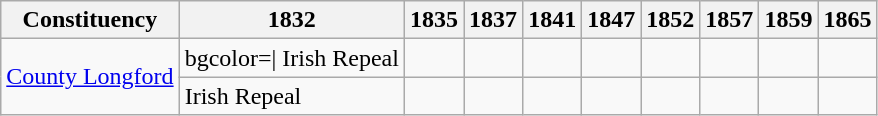<table class=wikitable sortable>
<tr>
<th>Constituency</th>
<th>1832</th>
<th>1835</th>
<th>1837</th>
<th>1841</th>
<th>1847</th>
<th>1852</th>
<th>1857</th>
<th>1859</th>
<th>1865</th>
</tr>
<tr>
<td rowspan=2><a href='#'>County Longford</a></td>
<td align=center>bgcolor=| Irish Repeal</td>
<td></td>
<td></td>
<td></td>
<td></td>
<td></td>
<td></td>
<td></td>
<td></td>
</tr>
<tr>
<td bgcolor=>Irish Repeal</td>
<td></td>
<td></td>
<td></td>
<td></td>
<td></td>
<td></td>
<td></td>
<td></td>
</tr>
</table>
